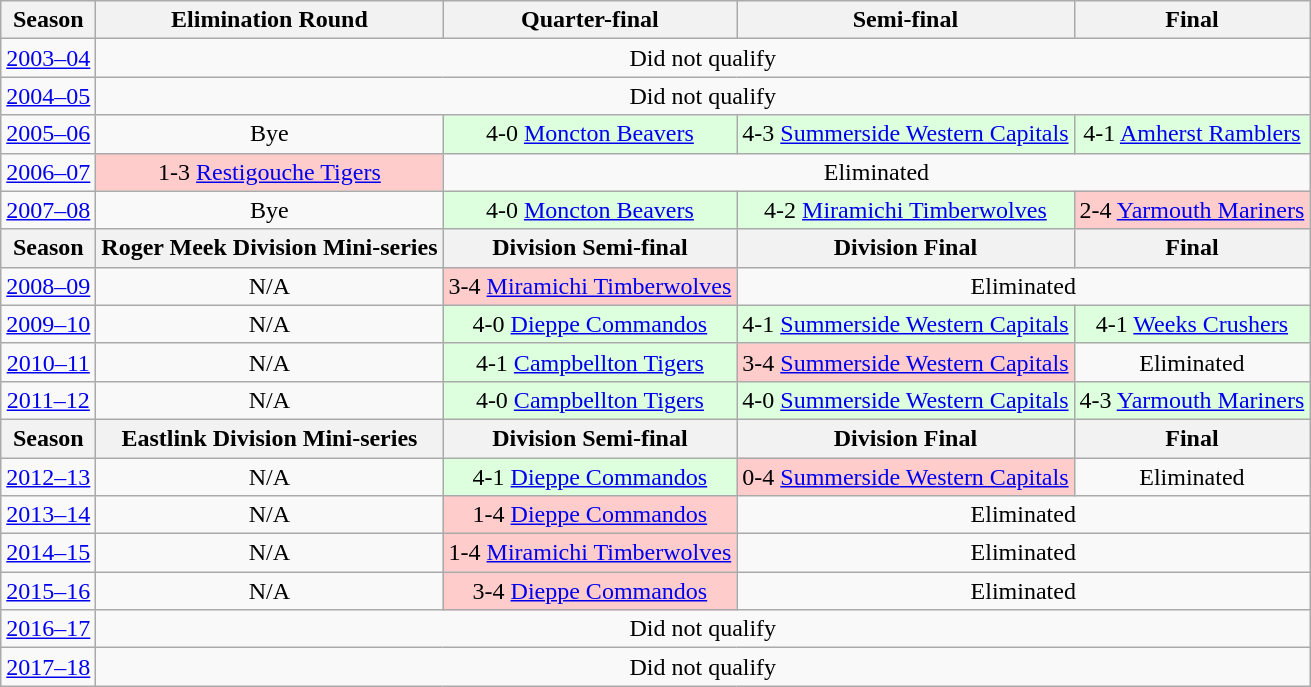<table class="wikitable" style="text-align:center">
<tr>
<th>Season</th>
<th>Elimination Round</th>
<th>Quarter-final</th>
<th>Semi-final</th>
<th>Final</th>
</tr>
<tr>
<td><a href='#'>2003–04</a></td>
<td colspan="4">Did not qualify</td>
</tr>
<tr>
<td><a href='#'>2004–05</a></td>
<td colspan="4">Did not qualify</td>
</tr>
<tr>
<td><a href='#'>2005–06</a></td>
<td>Bye</td>
<td style="background:#DDFFDD">4-0 <a href='#'>Moncton Beavers</a></td>
<td style="background:#DDFFDD">4-3 <a href='#'>Summerside Western Capitals</a></td>
<td style="background:#DDFFDD">4-1 <a href='#'>Amherst Ramblers</a></td>
</tr>
<tr>
<td><a href='#'>2006–07</a></td>
<td style="background:#FFCCCC">1-3 <a href='#'>Restigouche Tigers</a></td>
<td colspan="3">Eliminated</td>
</tr>
<tr>
<td><a href='#'>2007–08</a></td>
<td>Bye</td>
<td style="background:#DDFFDD">4-0 <a href='#'>Moncton Beavers</a></td>
<td style="background:#DDFFDD">4-2 <a href='#'>Miramichi Timberwolves</a></td>
<td style="background:#FFCCCC">2-4 <a href='#'>Yarmouth Mariners</a></td>
</tr>
<tr>
<th>Season</th>
<th>Roger Meek Division Mini-series</th>
<th>Division Semi-final</th>
<th>Division Final</th>
<th>Final</th>
</tr>
<tr>
<td><a href='#'>2008–09</a></td>
<td>N/A</td>
<td style="background:#FFCCCC">3-4 <a href='#'>Miramichi Timberwolves</a></td>
<td colspan="2">Eliminated</td>
</tr>
<tr>
<td><a href='#'>2009–10</a></td>
<td>N/A</td>
<td style="background:#DDFFDD">4-0 <a href='#'>Dieppe Commandos</a></td>
<td style="background:#DDFFDD">4-1 <a href='#'>Summerside Western Capitals</a></td>
<td style="background:#DDFFDD">4-1 <a href='#'>Weeks Crushers</a></td>
</tr>
<tr>
<td><a href='#'>2010–11</a></td>
<td>N/A</td>
<td style="background:#DDFFDD">4-1 <a href='#'>Campbellton Tigers</a></td>
<td style="background:#FFCCCC">3-4 <a href='#'>Summerside Western Capitals</a></td>
<td>Eliminated</td>
</tr>
<tr>
<td><a href='#'>2011–12</a></td>
<td>N/A</td>
<td style="background:#DDFFDD">4-0 <a href='#'>Campbellton Tigers</a></td>
<td style="background:#DDFFDD">4-0 <a href='#'>Summerside Western Capitals</a></td>
<td style="background:#DDFFDD">4-3 <a href='#'>Yarmouth Mariners</a></td>
</tr>
<tr>
<th>Season</th>
<th>Eastlink Division Mini-series</th>
<th>Division Semi-final</th>
<th>Division Final</th>
<th>Final</th>
</tr>
<tr>
<td><a href='#'>2012–13</a></td>
<td>N/A</td>
<td style="background:#DDFFDD">4-1 <a href='#'>Dieppe Commandos</a></td>
<td style="background:#FFCCCC">0-4 <a href='#'>Summerside Western Capitals</a></td>
<td>Eliminated</td>
</tr>
<tr>
<td><a href='#'>2013–14</a></td>
<td>N/A</td>
<td style="background:#FFCCCC">1-4 <a href='#'>Dieppe Commandos</a></td>
<td colspan="2">Eliminated</td>
</tr>
<tr>
<td><a href='#'>2014–15</a></td>
<td>N/A</td>
<td style="background:#FFCCCC">1-4 <a href='#'>Miramichi Timberwolves</a></td>
<td colspan="2">Eliminated</td>
</tr>
<tr>
<td><a href='#'>2015–16</a></td>
<td>N/A</td>
<td style="background:#FFCCCC">3-4 <a href='#'>Dieppe Commandos</a></td>
<td colspan="2">Eliminated</td>
</tr>
<tr>
<td><a href='#'>2016–17</a></td>
<td colspan="4">Did not qualify</td>
</tr>
<tr>
<td><a href='#'>2017–18</a></td>
<td colspan="4">Did not qualify</td>
</tr>
</table>
